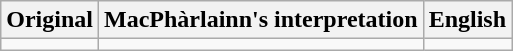<table class="wikitable">
<tr>
<th>Original</th>
<th>MacPhàrlainn's interpretation</th>
<th>English</th>
</tr>
<tr>
<td style="font-style: italic" lang="gd"></td>
<td style="font-style: italic" lang="gd"></td>
<td></td>
</tr>
</table>
